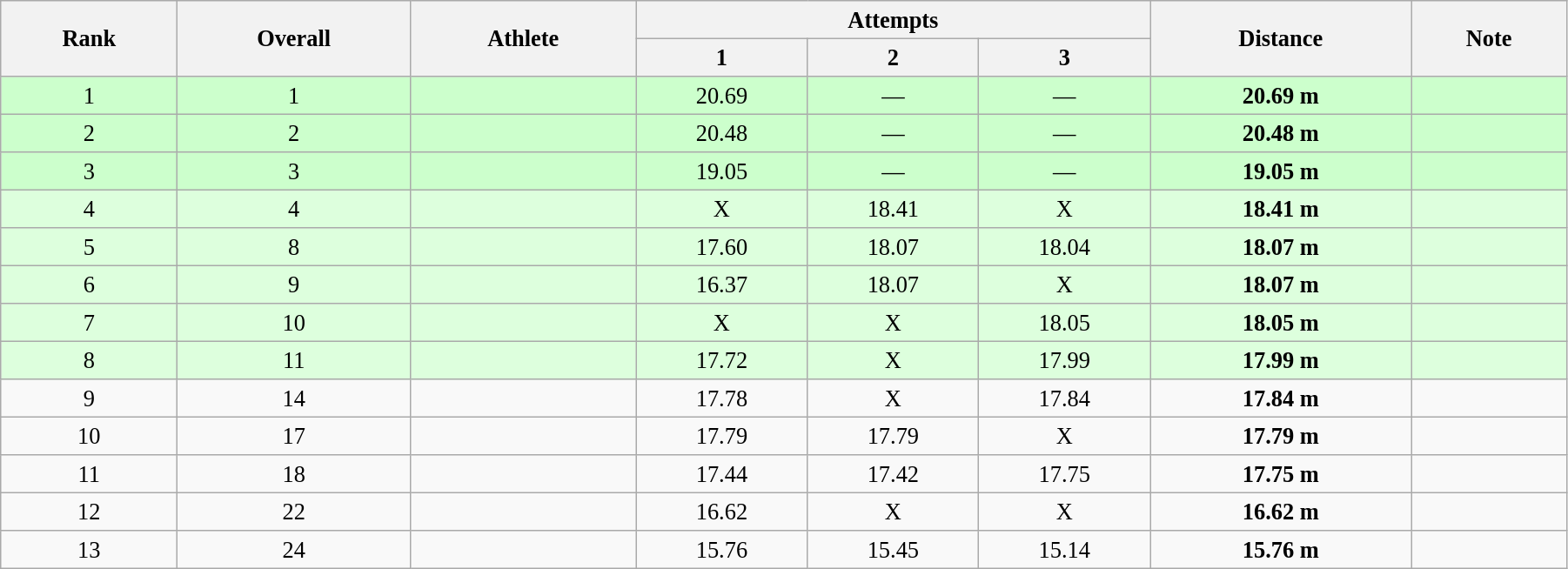<table class="wikitable" style=" text-align:center; font-size:110%;" width="95%">
<tr>
<th rowspan="2">Rank</th>
<th rowspan="2">Overall</th>
<th rowspan="2">Athlete</th>
<th colspan="3">Attempts</th>
<th rowspan="2">Distance</th>
<th rowspan="2">Note</th>
</tr>
<tr>
<th>1</th>
<th>2</th>
<th>3</th>
</tr>
<tr style="background:#ccffcc;">
<td>1</td>
<td>1</td>
<td align=left></td>
<td>20.69</td>
<td>—</td>
<td>—</td>
<td><strong>20.69 m </strong></td>
<td></td>
</tr>
<tr style="background:#ccffcc;">
<td>2</td>
<td>2</td>
<td align=left></td>
<td>20.48</td>
<td>—</td>
<td>—</td>
<td><strong>20.48 m </strong></td>
<td></td>
</tr>
<tr style="background:#ccffcc;">
<td>3</td>
<td>3</td>
<td align=left></td>
<td>19.05</td>
<td>—</td>
<td>—</td>
<td><strong>19.05 m </strong></td>
<td></td>
</tr>
<tr style="background:#ddffdd;">
<td>4</td>
<td>4</td>
<td align=left></td>
<td>X</td>
<td>18.41</td>
<td>X</td>
<td><strong>18.41 m </strong></td>
<td></td>
</tr>
<tr style="background:#ddffdd;">
<td>5</td>
<td>8</td>
<td align=left></td>
<td>17.60</td>
<td>18.07</td>
<td>18.04</td>
<td><strong>18.07 m </strong></td>
<td></td>
</tr>
<tr style="background:#ddffdd;">
<td>6</td>
<td>9</td>
<td align=left></td>
<td>16.37</td>
<td>18.07</td>
<td>X</td>
<td><strong>18.07 m </strong></td>
<td></td>
</tr>
<tr style="background:#ddffdd;">
<td>7</td>
<td>10</td>
<td align=left></td>
<td>X</td>
<td>X</td>
<td>18.05</td>
<td><strong>18.05 m </strong></td>
<td></td>
</tr>
<tr style="background:#ddffdd;">
<td>8</td>
<td>11</td>
<td align=left></td>
<td>17.72</td>
<td>X</td>
<td>17.99</td>
<td><strong>17.99 m </strong></td>
<td></td>
</tr>
<tr>
<td>9</td>
<td>14</td>
<td align=left></td>
<td>17.78</td>
<td>X</td>
<td>17.84</td>
<td><strong>17.84 m </strong></td>
<td></td>
</tr>
<tr>
<td>10</td>
<td>17</td>
<td align=left></td>
<td>17.79</td>
<td>17.79</td>
<td>X</td>
<td><strong>17.79 m </strong></td>
<td></td>
</tr>
<tr>
<td>11</td>
<td>18</td>
<td align=left></td>
<td>17.44</td>
<td>17.42</td>
<td>17.75</td>
<td><strong>17.75 m </strong></td>
<td></td>
</tr>
<tr>
<td>12</td>
<td>22</td>
<td align=left></td>
<td>16.62</td>
<td>X</td>
<td>X</td>
<td><strong>16.62 m </strong></td>
<td></td>
</tr>
<tr>
<td>13</td>
<td>24</td>
<td align=left></td>
<td>15.76</td>
<td>15.45</td>
<td>15.14</td>
<td><strong>15.76 m</strong></td>
<td></td>
</tr>
</table>
